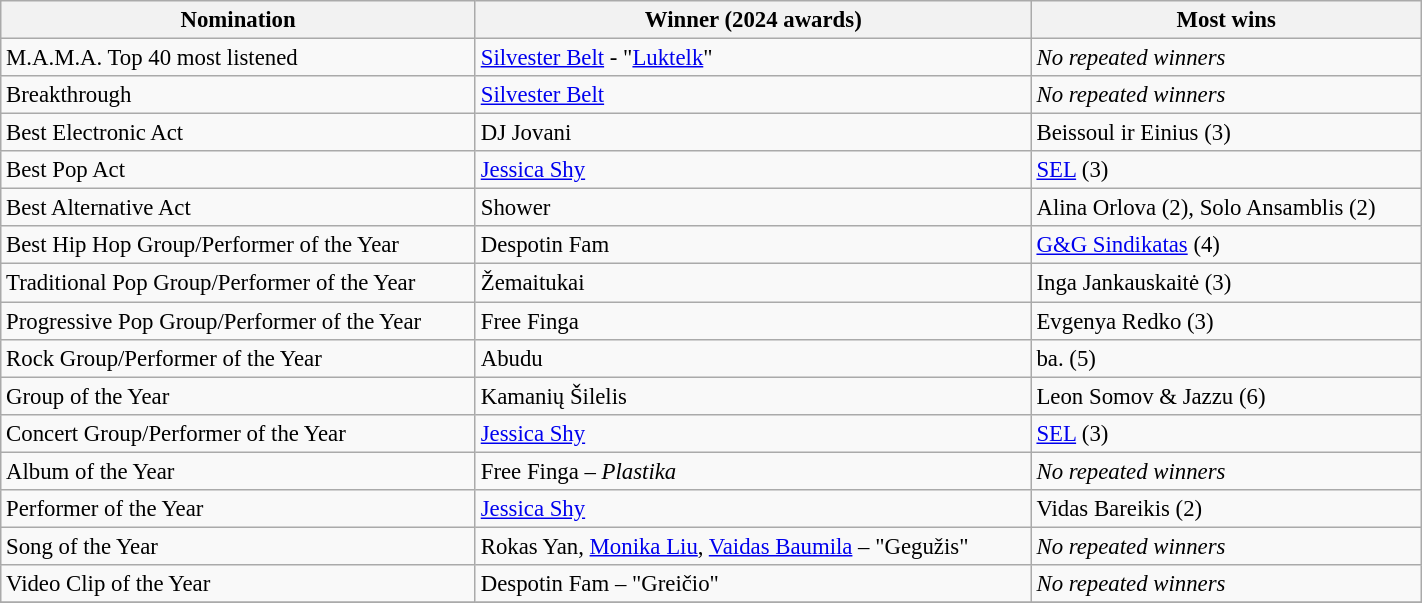<table class="wikitable" style="font-size:95%; width:75%;">
<tr>
<th>Nomination</th>
<th>Winner (2024 awards)</th>
<th>Most wins</th>
</tr>
<tr>
<td>M.A.M.A. Top 40 most listened</td>
<td><a href='#'>Silvester Belt</a> - "<a href='#'>Luktelk</a>"</td>
<td><em>No repeated winners</em></td>
</tr>
<tr>
<td>Breakthrough</td>
<td><a href='#'>Silvester Belt</a></td>
<td><em>No repeated winners</em></td>
</tr>
<tr>
<td>Best Electronic Act</td>
<td>DJ Jovani</td>
<td>Beissoul ir Einius (3)</td>
</tr>
<tr>
<td>Best Pop Act</td>
<td><a href='#'>Jessica Shy</a></td>
<td><a href='#'>SEL</a> (3)</td>
</tr>
<tr>
<td>Best Alternative Act</td>
<td>Shower</td>
<td>Alina Orlova (2), Solo Ansamblis (2)</td>
</tr>
<tr>
<td>Best Hip Hop Group/Performer of the Year</td>
<td>Despotin Fam</td>
<td><a href='#'>G&G Sindikatas</a> (4)</td>
</tr>
<tr>
<td>Traditional Pop Group/Performer of the Year</td>
<td>Žemaitukai</td>
<td>Inga Jankauskaitė (3)</td>
</tr>
<tr>
<td>Progressive Pop Group/Performer of the Year</td>
<td>Free Finga</td>
<td>Evgenya Redko (3)</td>
</tr>
<tr>
<td>Rock Group/Performer of the Year</td>
<td>Abudu</td>
<td>ba. (5)</td>
</tr>
<tr>
<td>Group of the Year</td>
<td>Kamanių Šilelis</td>
<td>Leon Somov & Jazzu (6)</td>
</tr>
<tr>
<td>Concert Group/Performer of the Year</td>
<td><a href='#'>Jessica Shy</a></td>
<td><a href='#'>SEL</a> (3)</td>
</tr>
<tr>
<td>Album of the Year</td>
<td>Free Finga – <em>Plastika</em></td>
<td><em>No repeated winners</em></td>
</tr>
<tr>
<td>Performer of the Year</td>
<td><a href='#'>Jessica Shy</a></td>
<td>Vidas Bareikis (2)</td>
</tr>
<tr>
<td>Song of the Year</td>
<td>Rokas Yan, <a href='#'>Monika Liu</a>, <a href='#'>Vaidas Baumila</a> – "Gegužis"</td>
<td><em>No repeated winners</em></td>
</tr>
<tr>
<td>Video Clip of the Year</td>
<td>Despotin Fam – "Greičio"</td>
<td><em>No repeated winners</em></td>
</tr>
<tr>
</tr>
</table>
